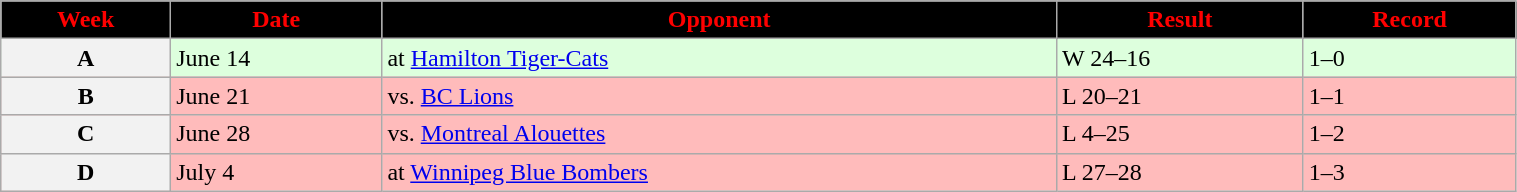<table class="wikitable" width="80%">
<tr align="center"  style="background:black;color:red;">
<td><strong>Week</strong></td>
<td><strong>Date</strong></td>
<td><strong>Opponent</strong></td>
<td><strong>Result</strong></td>
<td><strong>Record</strong></td>
</tr>
<tr style="background:#ddffdd">
<th>A</th>
<td>June 14</td>
<td>at <a href='#'>Hamilton Tiger-Cats</a></td>
<td>W 24–16</td>
<td>1–0</td>
</tr>
<tr style="background:#ffbbbb">
<th>B</th>
<td>June 21</td>
<td>vs. <a href='#'>BC Lions</a></td>
<td>L 20–21</td>
<td>1–1</td>
</tr>
<tr style="background:#ffbbbb">
<th>C</th>
<td>June 28</td>
<td>vs. <a href='#'>Montreal Alouettes</a></td>
<td>L 4–25</td>
<td>1–2</td>
</tr>
<tr style="background:#ffbbbb">
<th>D</th>
<td>July 4</td>
<td>at <a href='#'>Winnipeg Blue Bombers</a></td>
<td>L 27–28</td>
<td>1–3</td>
</tr>
</table>
